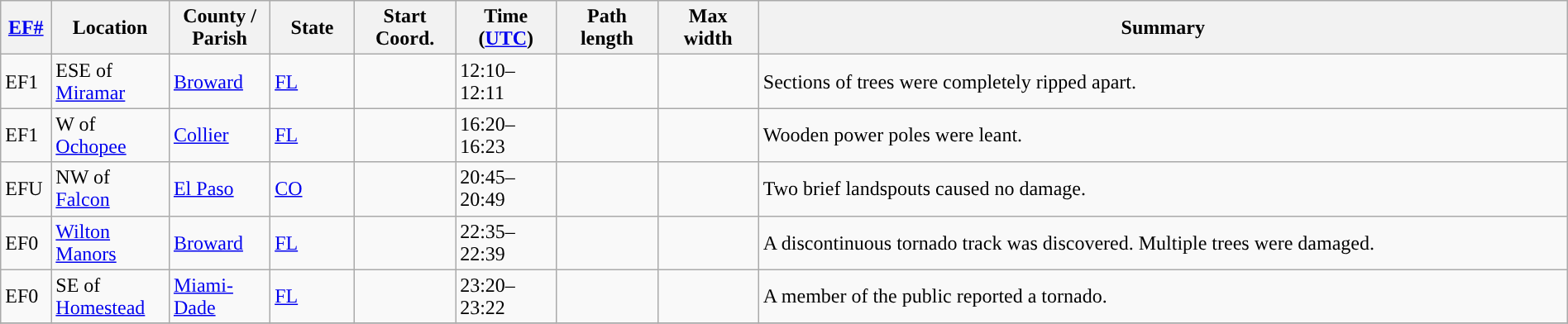<table class="wikitable sortable" style="width:100%;">
<tr>
<th scope="col"  style="width:3%; text-align:center;"><a href='#'>EF#</a></th>
<th scope="col"  style="width:7%; text-align:center;" class="unsortable">Location</th>
<th scope="col"  style="width:6%; text-align:center;" class="unsortable">County / Parish</th>
<th scope="col"  style="width:5%; text-align:center;">State</th>
<th scope="col"  style="width:6%; text-align:center;">Start Coord.</th>
<th scope="col"  style="width:6%; text-align:center;">Time (<a href='#'>UTC</a>)</th>
<th scope="col"  style="width:6%; text-align:center;">Path length</th>
<th scope="col"  style="width:6%; text-align:center;">Max width</th>
<th scope="col" class="unsortable" style="width:48%; text-align:center;">Summary</th>
</tr>
<tr>
<td>EF1</td>
<td>ESE of <a href='#'>Miramar</a></td>
<td><a href='#'>Broward</a></td>
<td><a href='#'>FL</a></td>
<td></td>
<td>12:10–12:11</td>
<td></td>
<td></td>
<td>Sections of trees were completely ripped apart.</td>
</tr>
<tr>
<td>EF1</td>
<td>W of <a href='#'>Ochopee</a></td>
<td><a href='#'>Collier</a></td>
<td><a href='#'>FL</a></td>
<td></td>
<td>16:20–16:23</td>
<td></td>
<td></td>
<td>Wooden power poles were leant.</td>
</tr>
<tr>
<td>EFU</td>
<td>NW of <a href='#'>Falcon</a></td>
<td><a href='#'>El Paso</a></td>
<td><a href='#'>CO</a></td>
<td></td>
<td>20:45–20:49</td>
<td></td>
<td></td>
<td>Two brief landspouts caused no damage.</td>
</tr>
<tr>
<td>EF0</td>
<td><a href='#'>Wilton Manors</a></td>
<td><a href='#'>Broward</a></td>
<td><a href='#'>FL</a></td>
<td></td>
<td>22:35–22:39</td>
<td></td>
<td></td>
<td>A discontinuous tornado track was discovered. Multiple trees were damaged.</td>
</tr>
<tr>
<td>EF0</td>
<td>SE of <a href='#'>Homestead</a></td>
<td><a href='#'>Miami-Dade</a></td>
<td><a href='#'>FL</a></td>
<td></td>
<td>23:20–23:22</td>
<td></td>
<td></td>
<td>A member of the public reported a tornado.</td>
</tr>
<tr>
</tr>
</table>
